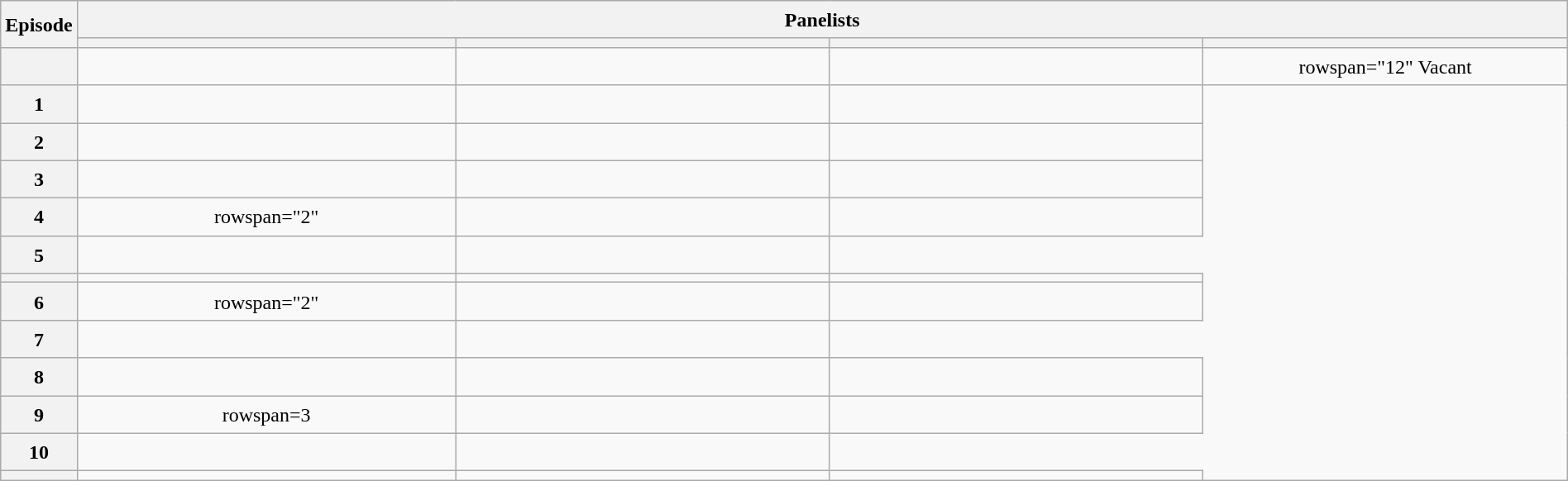<table class="wikitable plainrowheaders mw-collapsible" style="text-align:center; line-height:23px; width:100%;">
<tr>
<th rowspan=2 width=1%>Episode</th>
<th colspan=4>Panelists</th>
</tr>
<tr>
<th width="25%"></th>
<th width="25%"></th>
<th width="25%"></th>
<th width="25%"></th>
</tr>
<tr>
<th></th>
<td></td>
<td></td>
<td></td>
<td>rowspan="12"  Vacant</td>
</tr>
<tr>
<th>1</th>
<td></td>
<td></td>
<td></td>
</tr>
<tr>
<th>2</th>
<td></td>
<td></td>
<td></td>
</tr>
<tr>
<th>3</th>
<td></td>
<td></td>
<td></td>
</tr>
<tr>
<th>4</th>
<td>rowspan="2" </td>
<td></td>
<td></td>
</tr>
<tr>
<th>5</th>
<td></td>
<td></td>
</tr>
<tr>
<th></th>
<td></td>
<td></td>
<td></td>
</tr>
<tr>
<th>6</th>
<td>rowspan="2" </td>
<td></td>
<td></td>
</tr>
<tr>
<th>7</th>
<td></td>
<td></td>
</tr>
<tr>
<th>8</th>
<td></td>
<td></td>
<td></td>
</tr>
<tr>
<th>9</th>
<td>rowspan=3 </td>
<td></td>
<td></td>
</tr>
<tr>
<th>10</th>
<td></td>
<td></td>
</tr>
<tr>
<th></th>
<td></td>
<td></td>
<td></td>
</tr>
</table>
